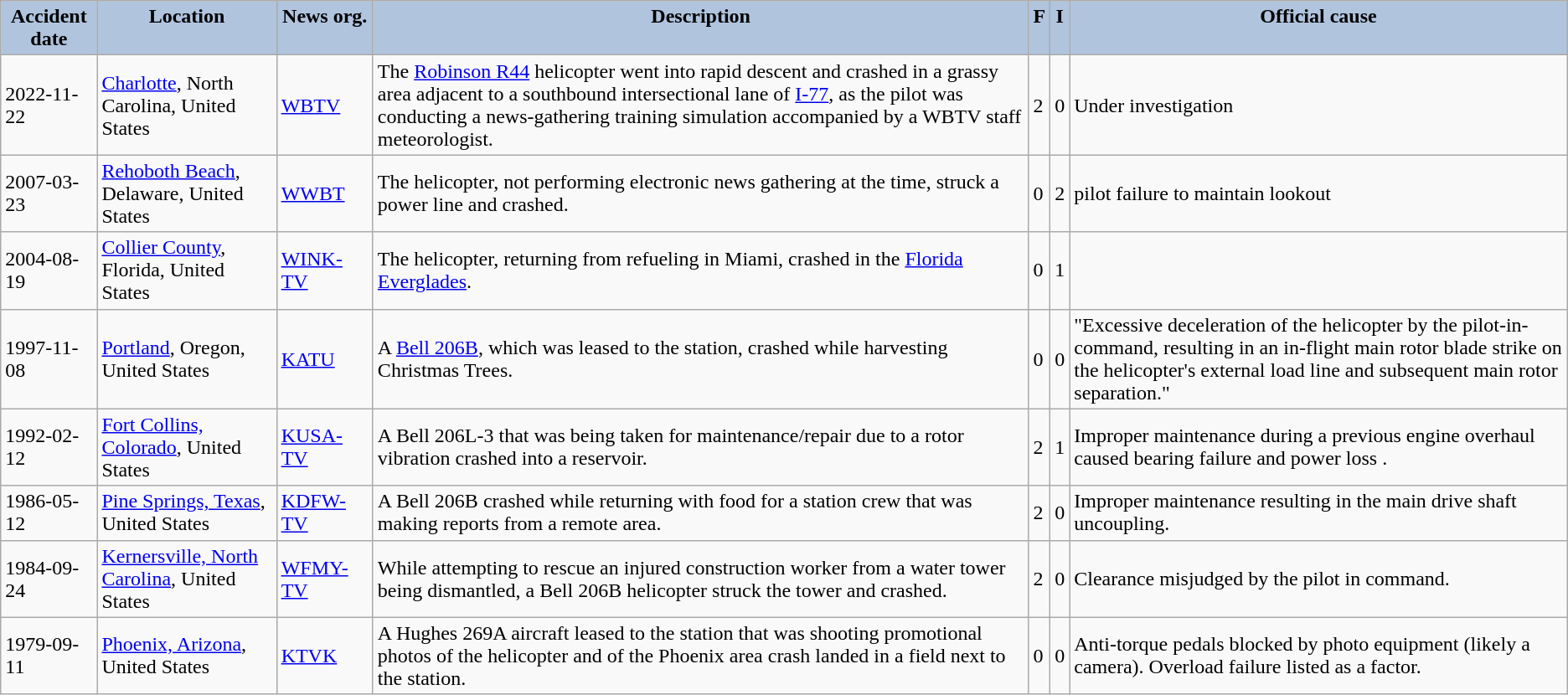<table class="sortable wikitable" style="border:1px #aaa solid;">
<tr style="vertical-align:top; text-align:left; width:6em;">
<th style="background:#B0C4DE;">Accident date</th>
<th style="background:#B0C4DE;">Location</th>
<th style="background:#B0C4DE;">News org.</th>
<th style="background:#B0C4DE;">Description</th>
<th style="background:#B0C4DE;">F</th>
<th style="background:#B0C4DE;">I</th>
<th style="background:#B0C4DE;">Official cause</th>
</tr>
<tr>
<td>2022-11-22</td>
<td><a href='#'>Charlotte</a>, North Carolina, United States</td>
<td><a href='#'>WBTV</a></td>
<td>The <a href='#'>Robinson R44</a> helicopter went into rapid descent and crashed in a grassy area adjacent to a southbound intersectional lane of <a href='#'>I-77</a>, as the pilot was conducting a news-gathering training simulation accompanied by a WBTV staff meteorologist.</td>
<td>2</td>
<td>0</td>
<td>Under investigation</td>
</tr>
<tr>
<td>2007-03-23</td>
<td><a href='#'>Rehoboth Beach</a>, Delaware, United States</td>
<td><a href='#'>WWBT</a></td>
<td>The helicopter, not performing electronic news gathering at the time, struck a power line and crashed.</td>
<td>0</td>
<td>2</td>
<td>pilot failure to maintain lookout</td>
</tr>
<tr>
<td>2004-08-19</td>
<td><a href='#'>Collier County</a>, Florida, United States</td>
<td><a href='#'>WINK-TV</a></td>
<td>The helicopter, returning from refueling in Miami, crashed in the <a href='#'>Florida Everglades</a>.</td>
<td>0</td>
<td>1</td>
<td></td>
</tr>
<tr>
<td>1997-11-08</td>
<td><a href='#'>Portland</a>, Oregon, United States</td>
<td><a href='#'>KATU</a></td>
<td>A <a href='#'>Bell 206B</a>, which was leased to the station, crashed while harvesting Christmas Trees.</td>
<td>0</td>
<td>0</td>
<td>"Excessive deceleration of the helicopter by the pilot-in-command, resulting in an in-flight main rotor blade strike on the helicopter's external load line and subsequent main rotor separation."</td>
</tr>
<tr>
<td>1992-02-12</td>
<td><a href='#'>Fort Collins, Colorado</a>, United States</td>
<td><a href='#'>KUSA-TV</a></td>
<td>A Bell 206L-3 that was being taken for maintenance/repair due to a rotor vibration crashed into a reservoir.</td>
<td>2</td>
<td>1</td>
<td>Improper maintenance during a previous engine overhaul caused bearing failure and power loss .</td>
</tr>
<tr>
<td>1986-05-12</td>
<td><a href='#'>Pine Springs, Texas</a>, United States</td>
<td><a href='#'>KDFW-TV</a></td>
<td>A Bell 206B crashed while returning with food for a station crew that was making reports from a remote area.</td>
<td>2</td>
<td>0</td>
<td>Improper maintenance resulting in the main drive shaft uncoupling.</td>
</tr>
<tr>
<td>1984-09-24</td>
<td><a href='#'>Kernersville, North Carolina</a>, United States</td>
<td><a href='#'>WFMY-TV</a></td>
<td>While attempting to rescue an injured construction worker from a water tower being dismantled, a Bell 206B helicopter struck the tower and crashed.</td>
<td>2</td>
<td>0</td>
<td>Clearance misjudged by the pilot in command.</td>
</tr>
<tr>
<td>1979-09-11</td>
<td><a href='#'>Phoenix, Arizona</a>, United States</td>
<td><a href='#'>KTVK</a></td>
<td>A Hughes 269A aircraft leased to the station that was shooting promotional photos of the helicopter and of the Phoenix area crash landed in a field next to the station.</td>
<td>0</td>
<td>0</td>
<td>Anti-torque pedals blocked by photo equipment (likely a camera). Overload failure listed as a factor.</td>
</tr>
</table>
